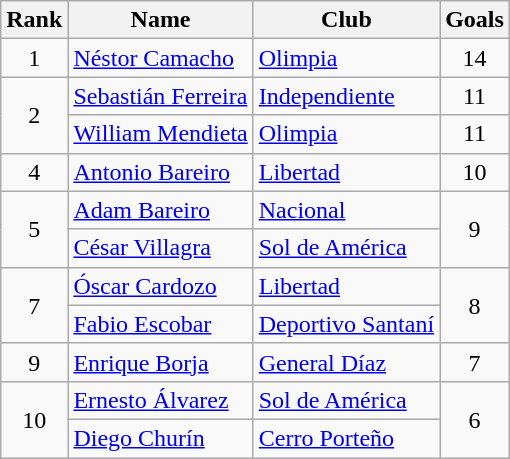<table class="wikitable" border="1">
<tr>
<th>Rank</th>
<th>Name</th>
<th>Club</th>
<th>Goals</th>
</tr>
<tr>
<td align=center>1</td>
<td> <a href='#'>Néstor Camacho</a></td>
<td><a href='#'>Olimpia</a></td>
<td align=center>14</td>
</tr>
<tr>
<td rowspan=2 align=center>2</td>
<td> <a href='#'>Sebastián Ferreira</a></td>
<td><a href='#'>Independiente</a></td>
<td align=center>11</td>
</tr>
<tr>
<td> <a href='#'>William Mendieta</a></td>
<td><a href='#'>Olimpia</a></td>
<td align=center>11</td>
</tr>
<tr>
<td align=center>4</td>
<td> <a href='#'>Antonio Bareiro</a></td>
<td><a href='#'>Libertad</a></td>
<td align=center>10</td>
</tr>
<tr>
<td rowspan=2 align=center>5</td>
<td> <a href='#'>Adam Bareiro</a></td>
<td><a href='#'>Nacional</a></td>
<td rowspan=2 align=center>9</td>
</tr>
<tr>
<td> <a href='#'>César Villagra</a></td>
<td><a href='#'>Sol de América</a></td>
</tr>
<tr>
<td rowspan=2 align=center>7</td>
<td> <a href='#'>Óscar Cardozo</a></td>
<td><a href='#'>Libertad</a></td>
<td rowspan=2 align=center>8</td>
</tr>
<tr>
<td> <a href='#'>Fabio Escobar</a></td>
<td><a href='#'>Deportivo Santaní</a></td>
</tr>
<tr>
<td align=center>9</td>
<td> <a href='#'>Enrique Borja</a></td>
<td><a href='#'>General Díaz</a></td>
<td align=center>7</td>
</tr>
<tr>
<td rowspan=2 align=center>10</td>
<td> <a href='#'>Ernesto Álvarez</a></td>
<td><a href='#'>Sol de América</a></td>
<td rowspan=2 align=center>6</td>
</tr>
<tr>
<td> <a href='#'>Diego Churín</a></td>
<td><a href='#'>Cerro Porteño</a></td>
</tr>
</table>
